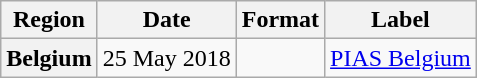<table class="wikitable plainrowheaders" style="text-align:center">
<tr>
<th>Region</th>
<th>Date</th>
<th>Format</th>
<th>Label</th>
</tr>
<tr>
<th scope="row">Belgium</th>
<td>25 May 2018</td>
<td></td>
<td><a href='#'>PIAS Belgium</a></td>
</tr>
</table>
